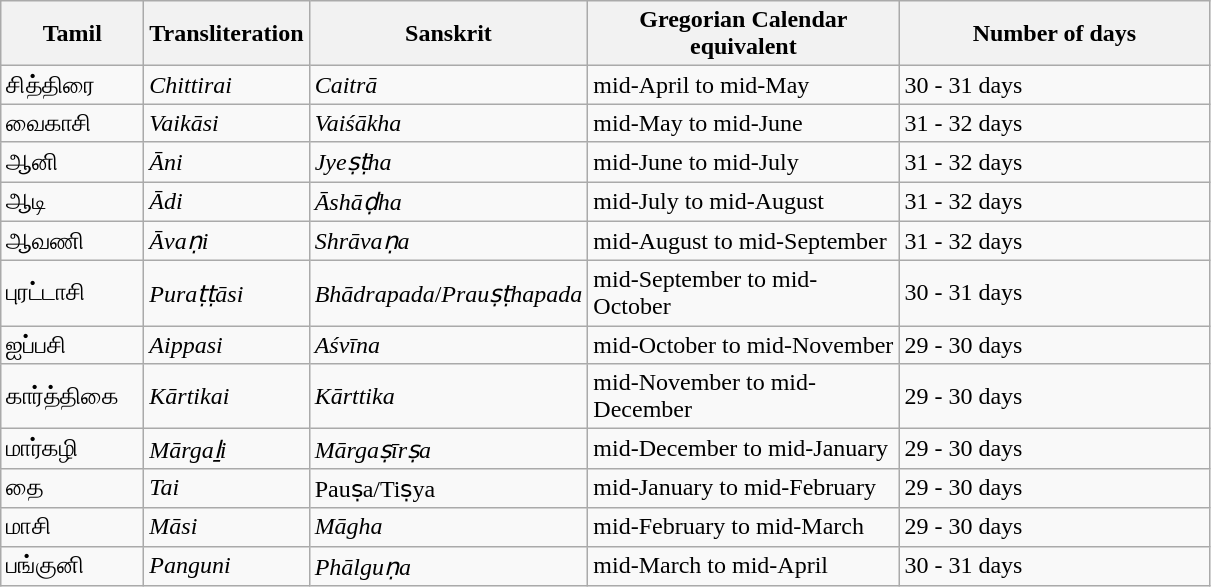<table class="wikitable">
<tr>
<th style="width:88px">Tamil</th>
<th style="width:100px">Transliteration</th>
<th style="width:120px">Sanskrit</th>
<th style="width:200px">Gregorian Calendar equivalent</th>
<th style="width:200px">Number of days</th>
</tr>
<tr>
<td>சித்திரை</td>
<td><em>Chittirai</em></td>
<td><em>Caitrā</em></td>
<td>mid-April to mid-May</td>
<td>30 - 31 days</td>
</tr>
<tr>
<td>வைகாசி</td>
<td><em>Vaikāsi</em></td>
<td><em>Vaiśākha</em></td>
<td>mid-May to mid-June</td>
<td>31 - 32 days</td>
</tr>
<tr>
<td>ஆனி</td>
<td><em>Āni</em></td>
<td><em>Jyeṣṭha</em></td>
<td>mid-June to mid-July</td>
<td>31 - 32 days</td>
</tr>
<tr>
<td>ஆடி</td>
<td><em>Ādi</em></td>
<td><em>Āshāḍha</em></td>
<td>mid-July to mid-August</td>
<td>31 - 32 days</td>
</tr>
<tr>
<td>ஆவணி</td>
<td><em>Āvaṇi</em></td>
<td><em>Shrāvaṇa</em></td>
<td>mid-August to mid-September</td>
<td>31 - 32 days</td>
</tr>
<tr>
<td>புரட்டாசி</td>
<td><em>Puraṭṭāsi</em></td>
<td><em>Bhādrapada</em>/<em>Prauṣṭhapada</em></td>
<td>mid-September to mid-October</td>
<td>30 - 31 days</td>
</tr>
<tr>
<td>ஐப்பசி</td>
<td><em>Aippasi</em></td>
<td><em>Aśvīna</em></td>
<td>mid-October to mid-November</td>
<td>29 - 30 days</td>
</tr>
<tr>
<td>கார்த்திகை</td>
<td><em>Kārtikai</em></td>
<td><em>Kārttika</em></td>
<td>mid-November to mid-December</td>
<td>29 - 30 days</td>
</tr>
<tr>
<td>மார்கழி</td>
<td><em>Mārgaḻi</em></td>
<td><em>Mārgaṣīrṣa</em></td>
<td>mid-December to mid-January</td>
<td>29 - 30 days</td>
</tr>
<tr>
<td>தை</td>
<td><em>Tai</em></td>
<td>Pauṣa/Tiṣya</td>
<td>mid-January to mid-February</td>
<td>29 - 30 days</td>
</tr>
<tr>
<td>மாசி</td>
<td><em>Māsi</em></td>
<td><em>Māgha</em></td>
<td>mid-February to mid-March</td>
<td>29 - 30 days</td>
</tr>
<tr>
<td>பங்குனி</td>
<td><em>Panguni</em></td>
<td><em>Phālguṇa</em></td>
<td>mid-March to mid-April</td>
<td>30 - 31 days</td>
</tr>
</table>
